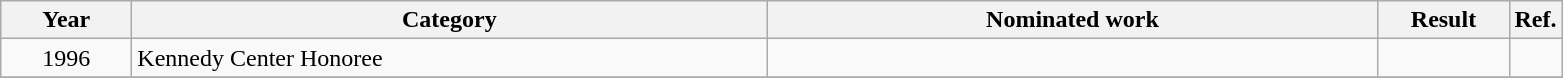<table class=wikitable>
<tr>
<th scope="col" style="width:5em;">Year</th>
<th scope="col" style="width:26em;">Category</th>
<th scope="col" style="width:25em;">Nominated work</th>
<th scope="col" style="width:5em;">Result</th>
<th>Ref.</th>
</tr>
<tr>
<td style="text-align:center;">1996</td>
<td>Kennedy Center Honoree</td>
<td></td>
<td></td>
<td></td>
</tr>
<tr>
</tr>
</table>
